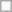<table class="wikitable">
<tr>
<td valign=top></td>
</tr>
</table>
